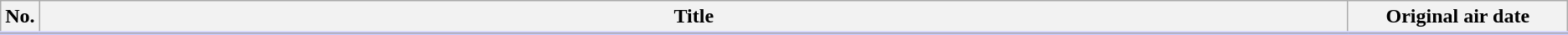<table class="wikitable">
<tr style="border-bottom: 3px solid #CCF;">
<th style="width:1%;">No.</th>
<th>Title</th>
<th style="width:14%;">Original air date</th>
</tr>
<tr>
</tr>
</table>
